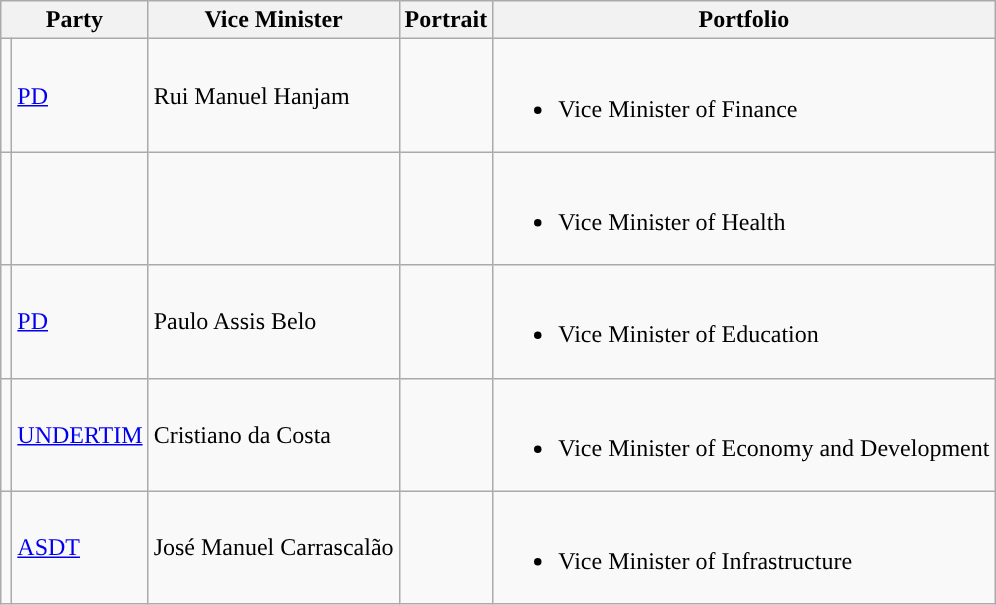<table class="wikitable sortable">
<tr>
<th colspan="2">Party</th>
<th>Vice Minister</th>
<th>Portrait</th>
<th>Portfolio</th>
</tr>
<tr>
<td style="background:"></td>
<td><a href='#'>PD</a></td>
<td>Rui Manuel Hanjam</td>
<td></td>
<td><br><ul><li>Vice Minister of Finance</li></ul></td>
</tr>
<tr>
<td></td>
<td></td>
<td></td>
<td></td>
<td><br><ul><li>Vice Minister of Health</li></ul></td>
</tr>
<tr>
<td style="background:"></td>
<td><a href='#'>PD</a></td>
<td>Paulo Assis Belo</td>
<td></td>
<td><br><ul><li>Vice Minister of Education</li></ul></td>
</tr>
<tr>
<td></td>
<td><a href='#'>UNDERTIM</a></td>
<td>Cristiano da Costa</td>
<td></td>
<td><br><ul><li>Vice Minister of Economy and Development</li></ul></td>
</tr>
<tr>
<td></td>
<td><a href='#'>ASDT</a></td>
<td>José Manuel Carrascalão</td>
<td></td>
<td><br><ul><li>Vice Minister of Infrastructure</li></ul></td>
</tr>
</table>
